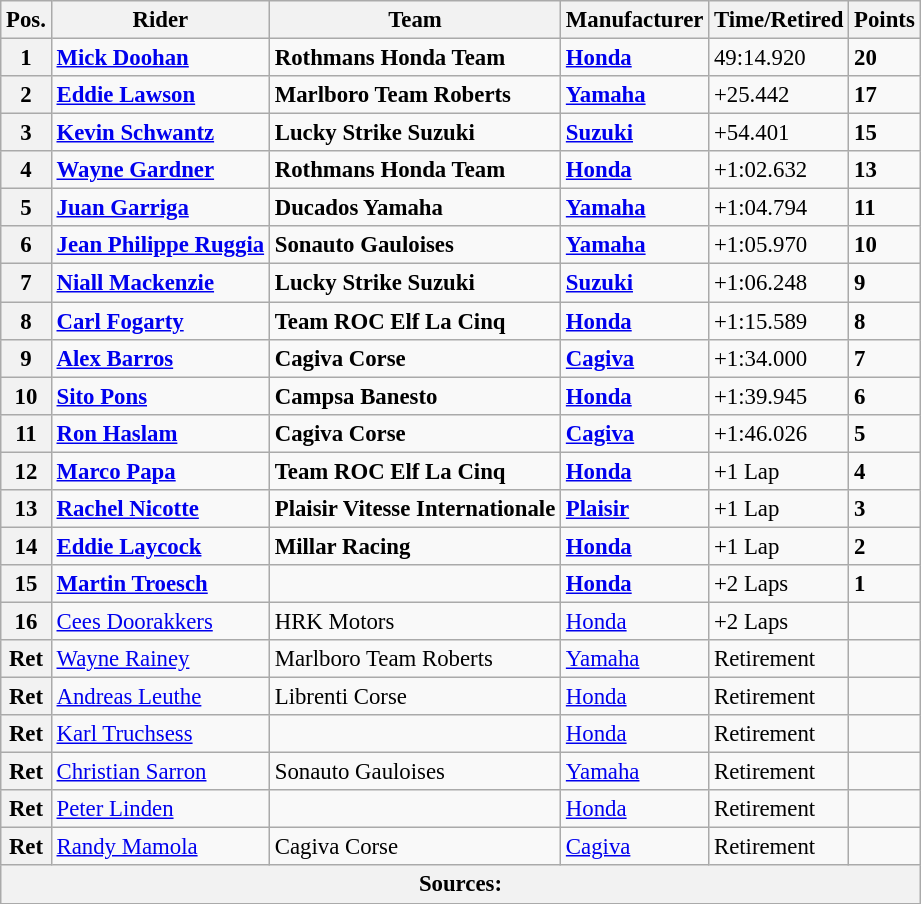<table class="wikitable" style="font-size: 95%;">
<tr>
<th>Pos.</th>
<th>Rider</th>
<th>Team</th>
<th>Manufacturer</th>
<th>Time/Retired</th>
<th>Points</th>
</tr>
<tr>
<th>1</th>
<td> <strong><a href='#'>Mick Doohan</a></strong></td>
<td><strong>Rothmans Honda Team</strong></td>
<td><strong><a href='#'>Honda</a></strong></td>
<td>49:14.920</td>
<td><strong>20</strong></td>
</tr>
<tr>
<th>2</th>
<td> <strong><a href='#'>Eddie Lawson</a></strong></td>
<td><strong>Marlboro Team Roberts</strong></td>
<td><strong><a href='#'>Yamaha</a></strong></td>
<td>+25.442</td>
<td><strong>17</strong></td>
</tr>
<tr>
<th>3</th>
<td> <strong><a href='#'>Kevin Schwantz</a></strong></td>
<td><strong>Lucky Strike Suzuki</strong></td>
<td><strong><a href='#'>Suzuki</a></strong></td>
<td>+54.401</td>
<td><strong>15</strong></td>
</tr>
<tr>
<th>4</th>
<td> <strong><a href='#'>Wayne Gardner</a></strong></td>
<td><strong>Rothmans Honda Team</strong></td>
<td><strong><a href='#'>Honda</a></strong></td>
<td>+1:02.632</td>
<td><strong>13</strong></td>
</tr>
<tr>
<th>5</th>
<td> <strong><a href='#'>Juan Garriga</a></strong></td>
<td><strong>Ducados Yamaha</strong></td>
<td><strong><a href='#'>Yamaha</a></strong></td>
<td>+1:04.794</td>
<td><strong>11</strong></td>
</tr>
<tr>
<th>6</th>
<td> <strong><a href='#'>Jean Philippe Ruggia</a></strong></td>
<td><strong>Sonauto Gauloises</strong></td>
<td><strong><a href='#'>Yamaha</a></strong></td>
<td>+1:05.970</td>
<td><strong>10</strong></td>
</tr>
<tr>
<th>7</th>
<td> <strong><a href='#'>Niall Mackenzie</a></strong></td>
<td><strong>Lucky Strike Suzuki</strong></td>
<td><strong><a href='#'>Suzuki</a></strong></td>
<td>+1:06.248</td>
<td><strong>9</strong></td>
</tr>
<tr>
<th>8</th>
<td> <strong><a href='#'>Carl Fogarty</a></strong></td>
<td><strong>Team ROC Elf La Cinq</strong></td>
<td><strong><a href='#'>Honda</a></strong></td>
<td>+1:15.589</td>
<td><strong>8</strong></td>
</tr>
<tr>
<th>9</th>
<td> <strong><a href='#'>Alex Barros</a></strong></td>
<td><strong>Cagiva Corse</strong></td>
<td><strong><a href='#'>Cagiva</a></strong></td>
<td>+1:34.000</td>
<td><strong>7</strong></td>
</tr>
<tr>
<th>10</th>
<td> <strong><a href='#'>Sito Pons</a></strong></td>
<td><strong>Campsa Banesto</strong></td>
<td><strong><a href='#'>Honda</a></strong></td>
<td>+1:39.945</td>
<td><strong>6</strong></td>
</tr>
<tr>
<th>11</th>
<td> <strong><a href='#'>Ron Haslam</a></strong></td>
<td><strong>Cagiva Corse</strong></td>
<td><strong><a href='#'>Cagiva</a></strong></td>
<td>+1:46.026</td>
<td><strong>5</strong></td>
</tr>
<tr>
<th>12</th>
<td> <strong><a href='#'>Marco Papa</a></strong></td>
<td><strong>Team ROC Elf La Cinq</strong></td>
<td><strong><a href='#'>Honda</a></strong></td>
<td>+1 Lap</td>
<td><strong>4</strong></td>
</tr>
<tr>
<th>13</th>
<td> <strong><a href='#'>Rachel Nicotte</a></strong></td>
<td><strong>Plaisir Vitesse Internationale</strong></td>
<td><strong><a href='#'>Plaisir</a></strong></td>
<td>+1 Lap</td>
<td><strong>3</strong></td>
</tr>
<tr>
<th>14</th>
<td> <strong><a href='#'>Eddie Laycock</a></strong></td>
<td><strong>Millar Racing</strong></td>
<td><strong><a href='#'>Honda</a></strong></td>
<td>+1 Lap</td>
<td><strong>2</strong></td>
</tr>
<tr>
<th>15</th>
<td> <strong><a href='#'>Martin Troesch</a></strong></td>
<td></td>
<td><strong><a href='#'>Honda</a></strong></td>
<td>+2 Laps</td>
<td><strong>1</strong></td>
</tr>
<tr>
<th>16</th>
<td> <a href='#'>Cees Doorakkers</a></td>
<td>HRK Motors</td>
<td><a href='#'>Honda</a></td>
<td>+2 Laps</td>
<td></td>
</tr>
<tr>
<th>Ret</th>
<td> <a href='#'>Wayne Rainey</a></td>
<td>Marlboro Team Roberts</td>
<td><a href='#'>Yamaha</a></td>
<td>Retirement</td>
<td></td>
</tr>
<tr>
<th>Ret</th>
<td> <a href='#'>Andreas Leuthe</a></td>
<td>Librenti Corse</td>
<td><a href='#'>Honda</a></td>
<td>Retirement</td>
<td></td>
</tr>
<tr>
<th>Ret</th>
<td> <a href='#'>Karl Truchsess</a></td>
<td></td>
<td><a href='#'>Honda</a></td>
<td>Retirement</td>
<td></td>
</tr>
<tr>
<th>Ret</th>
<td> <a href='#'>Christian Sarron</a></td>
<td>Sonauto Gauloises</td>
<td><a href='#'>Yamaha</a></td>
<td>Retirement</td>
<td></td>
</tr>
<tr>
<th>Ret</th>
<td> <a href='#'>Peter Linden</a></td>
<td></td>
<td><a href='#'>Honda</a></td>
<td>Retirement</td>
<td></td>
</tr>
<tr>
<th>Ret</th>
<td> <a href='#'>Randy Mamola</a></td>
<td>Cagiva Corse</td>
<td><a href='#'>Cagiva</a></td>
<td>Retirement</td>
<td></td>
</tr>
<tr>
<th colspan=8>Sources:</th>
</tr>
</table>
